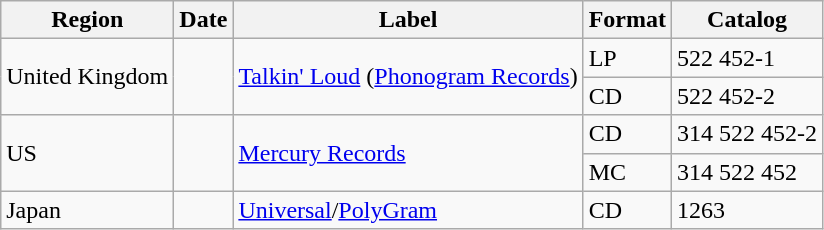<table class="wikitable">
<tr>
<th>Region</th>
<th>Date</th>
<th>Label</th>
<th>Format</th>
<th>Catalog</th>
</tr>
<tr>
<td rowspan="2">United Kingdom</td>
<td rowspan="2"></td>
<td rowspan="2"><a href='#'>Talkin' Loud</a> (<a href='#'>Phonogram Records</a>)</td>
<td>LP</td>
<td>522 452-1</td>
</tr>
<tr>
<td>CD</td>
<td>522 452-2</td>
</tr>
<tr>
<td rowspan="2">US</td>
<td rowspan="2"></td>
<td rowspan="2"><a href='#'>Mercury Records</a></td>
<td>CD</td>
<td>314 522 452-2</td>
</tr>
<tr>
<td>MC</td>
<td>314 522 452</td>
</tr>
<tr>
<td>Japan</td>
<td></td>
<td><a href='#'>Universal</a>/<a href='#'>PolyGram</a></td>
<td>CD</td>
<td>1263</td>
</tr>
</table>
